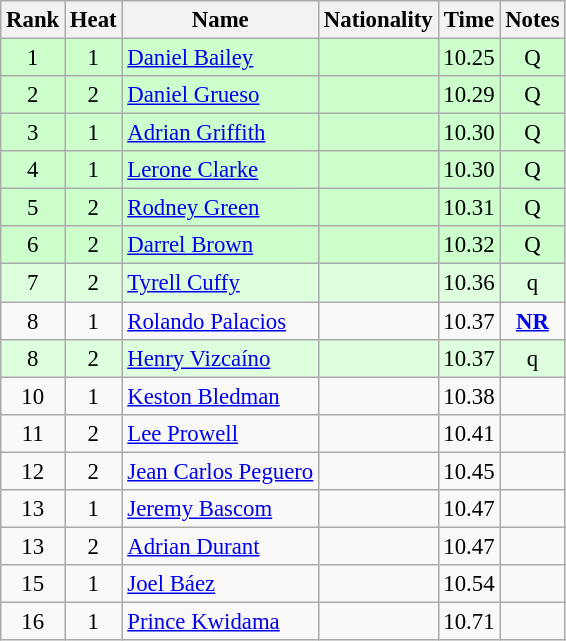<table class="wikitable sortable" style="text-align:center; font-size:95%">
<tr>
<th>Rank</th>
<th>Heat</th>
<th>Name</th>
<th>Nationality</th>
<th>Time</th>
<th>Notes</th>
</tr>
<tr bgcolor=ccffcc>
<td>1</td>
<td>1</td>
<td align=left><a href='#'>Daniel Bailey</a></td>
<td align=left></td>
<td>10.25</td>
<td>Q</td>
</tr>
<tr bgcolor=ccffcc>
<td>2</td>
<td>2</td>
<td align=left><a href='#'>Daniel Grueso</a></td>
<td align=left></td>
<td>10.29</td>
<td>Q</td>
</tr>
<tr bgcolor=ccffcc>
<td>3</td>
<td>1</td>
<td align=left><a href='#'>Adrian Griffith</a></td>
<td align=left></td>
<td>10.30</td>
<td>Q</td>
</tr>
<tr bgcolor=ccffcc>
<td>4</td>
<td>1</td>
<td align=left><a href='#'>Lerone Clarke</a></td>
<td align=left></td>
<td>10.30</td>
<td>Q</td>
</tr>
<tr bgcolor=ccffcc>
<td>5</td>
<td>2</td>
<td align=left><a href='#'>Rodney Green</a></td>
<td align=left></td>
<td>10.31</td>
<td>Q</td>
</tr>
<tr bgcolor=ccffcc>
<td>6</td>
<td>2</td>
<td align=left><a href='#'>Darrel Brown</a></td>
<td align=left></td>
<td>10.32</td>
<td>Q</td>
</tr>
<tr bgcolor=ddffdd>
<td>7</td>
<td>2</td>
<td align=left><a href='#'>Tyrell Cuffy</a></td>
<td align=left></td>
<td>10.36</td>
<td>q</td>
</tr>
<tr>
<td>8</td>
<td>1</td>
<td align=left><a href='#'>Rolando Palacios</a></td>
<td align=left></td>
<td>10.37</td>
<td><strong><a href='#'>NR</a></strong></td>
</tr>
<tr bgcolor=ddffdd>
<td>8</td>
<td>2</td>
<td align=left><a href='#'>Henry Vizcaíno</a></td>
<td align=left></td>
<td>10.37</td>
<td>q</td>
</tr>
<tr>
<td>10</td>
<td>1</td>
<td align=left><a href='#'>Keston Bledman</a></td>
<td align=left></td>
<td>10.38</td>
<td></td>
</tr>
<tr>
<td>11</td>
<td>2</td>
<td align=left><a href='#'>Lee Prowell</a></td>
<td align=left></td>
<td>10.41</td>
<td></td>
</tr>
<tr>
<td>12</td>
<td>2</td>
<td align=left><a href='#'>Jean Carlos Peguero</a></td>
<td align=left></td>
<td>10.45</td>
<td></td>
</tr>
<tr>
<td>13</td>
<td>1</td>
<td align=left><a href='#'>Jeremy Bascom</a></td>
<td align=left></td>
<td>10.47</td>
<td></td>
</tr>
<tr>
<td>13</td>
<td>2</td>
<td align=left><a href='#'>Adrian Durant</a></td>
<td align=left></td>
<td>10.47</td>
<td></td>
</tr>
<tr>
<td>15</td>
<td>1</td>
<td align=left><a href='#'>Joel Báez</a></td>
<td align=left></td>
<td>10.54</td>
<td></td>
</tr>
<tr>
<td>16</td>
<td>1</td>
<td align=left><a href='#'>Prince Kwidama</a></td>
<td align=left></td>
<td>10.71</td>
<td></td>
</tr>
</table>
